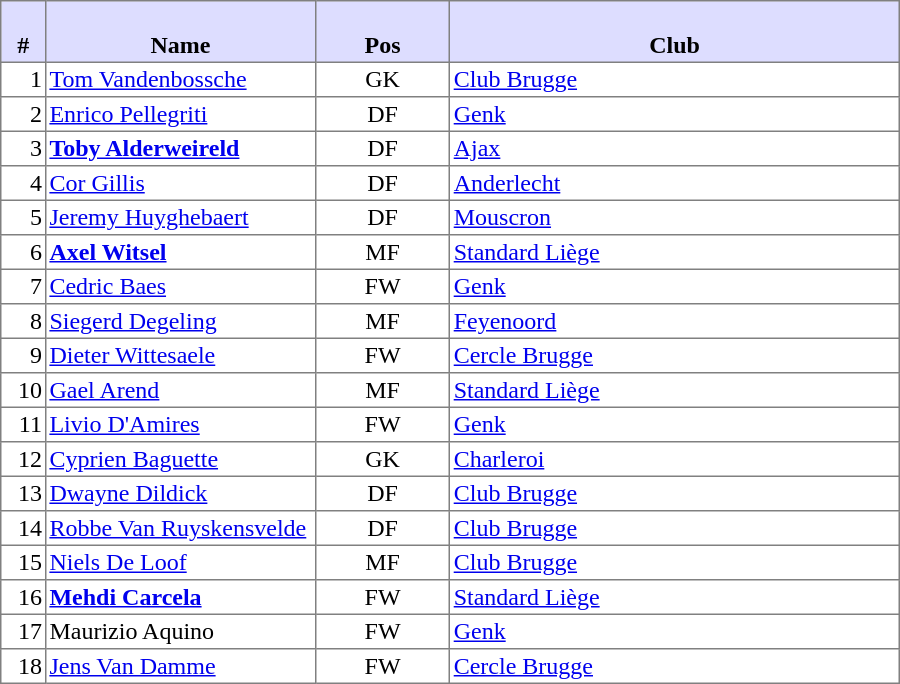<table style=border-collapse:collapse border=1 cellspacing=0 cellpadding=2 width=600>
<tr>
<th bgcolor="#DDDDFF" width="5%"><br> # </th>
<th bgcolor="#DDDDFF" width="30%"><br>Name</th>
<th bgcolor="#DDDDFF" width="15%"><br>Pos</th>
<th bgcolor="#DDDDFF" width="50%"><br>Club</th>
</tr>
<tr>
<td align=right>1</td>
<td><a href='#'>Tom Vandenbossche</a></td>
<td align=center>GK</td>
<td><a href='#'>Club Brugge</a> </td>
</tr>
<tr>
<td align=right>2</td>
<td><a href='#'>Enrico Pellegriti</a></td>
<td align=center>DF</td>
<td><a href='#'>Genk</a> </td>
</tr>
<tr>
<td align=right>3</td>
<td><strong><a href='#'>Toby Alderweireld</a></strong></td>
<td align=center>DF</td>
<td><a href='#'>Ajax</a> </td>
</tr>
<tr>
<td align=right>4</td>
<td><a href='#'>Cor Gillis</a></td>
<td align=center>DF</td>
<td><a href='#'>Anderlecht</a> </td>
</tr>
<tr>
<td align=right>5</td>
<td><a href='#'>Jeremy Huyghebaert</a></td>
<td align=center>DF</td>
<td><a href='#'>Mouscron</a> </td>
</tr>
<tr>
<td align=right>6</td>
<td><strong><a href='#'>Axel Witsel</a></strong></td>
<td align=center>MF</td>
<td><a href='#'>Standard Liège</a> </td>
</tr>
<tr>
<td align=right>7</td>
<td><a href='#'>Cedric Baes</a></td>
<td align=center>FW</td>
<td><a href='#'>Genk</a> </td>
</tr>
<tr>
<td align=right>8</td>
<td><a href='#'>Siegerd Degeling</a></td>
<td align=center>MF</td>
<td><a href='#'>Feyenoord</a> </td>
</tr>
<tr>
<td align=right>9</td>
<td><a href='#'>Dieter Wittesaele</a></td>
<td align=center>FW</td>
<td><a href='#'>Cercle Brugge</a> </td>
</tr>
<tr>
<td align=right>10</td>
<td><a href='#'>Gael Arend</a></td>
<td align=center>MF</td>
<td><a href='#'>Standard Liège</a> </td>
</tr>
<tr>
<td align=right>11</td>
<td><a href='#'>Livio D'Amires</a></td>
<td align=center>FW</td>
<td><a href='#'>Genk</a> </td>
</tr>
<tr>
<td align=right>12</td>
<td><a href='#'>Cyprien Baguette</a></td>
<td align=center>GK</td>
<td><a href='#'>Charleroi</a> </td>
</tr>
<tr>
<td align=right>13</td>
<td><a href='#'>Dwayne Dildick</a></td>
<td align=center>DF</td>
<td><a href='#'>Club Brugge</a> </td>
</tr>
<tr>
<td align=right>14</td>
<td><a href='#'>Robbe Van Ruyskensvelde</a></td>
<td align=center>DF</td>
<td><a href='#'>Club Brugge</a> </td>
</tr>
<tr>
<td align=right>15</td>
<td><a href='#'>Niels De Loof</a></td>
<td align=center>MF</td>
<td><a href='#'>Club Brugge</a> </td>
</tr>
<tr>
<td align=right>16</td>
<td><strong><a href='#'>Mehdi Carcela</a></strong></td>
<td align=center>FW</td>
<td><a href='#'>Standard Liège</a> </td>
</tr>
<tr>
<td align=right>17</td>
<td>Maurizio Aquino</td>
<td align=center>FW</td>
<td><a href='#'>Genk</a> </td>
</tr>
<tr>
<td align=right>18</td>
<td><a href='#'>Jens Van Damme</a></td>
<td align=center>FW</td>
<td><a href='#'>Cercle Brugge</a> </td>
</tr>
</table>
